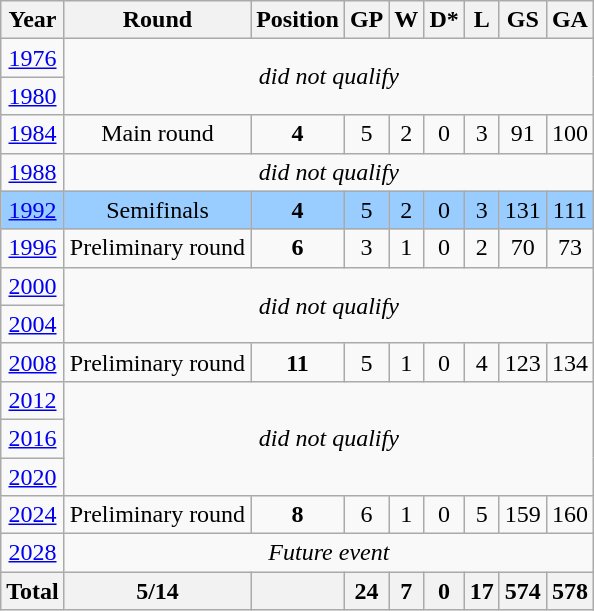<table class="wikitable" style="text-align: center;">
<tr>
<th>Year</th>
<th>Round</th>
<th>Position</th>
<th>GP</th>
<th>W</th>
<th>D*</th>
<th>L</th>
<th>GS</th>
<th>GA</th>
</tr>
<tr>
<td> <a href='#'>1976</a></td>
<td rowspan=2 colspan=8><em>did not qualify</em></td>
</tr>
<tr>
<td> <a href='#'>1980</a></td>
</tr>
<tr>
<td> <a href='#'>1984</a></td>
<td>Main round</td>
<td><strong>4</strong></td>
<td>5</td>
<td>2</td>
<td>0</td>
<td>3</td>
<td>91</td>
<td>100</td>
</tr>
<tr>
<td> <a href='#'>1988</a></td>
<td colspan=8><em>did not qualify</em></td>
</tr>
<tr style="background:#9acdff;">
<td> <a href='#'>1992</a></td>
<td>Semifinals</td>
<td><strong>4</strong></td>
<td>5</td>
<td>2</td>
<td>0</td>
<td>3</td>
<td>131</td>
<td>111</td>
</tr>
<tr>
<td> <a href='#'>1996</a></td>
<td>Preliminary round</td>
<td><strong>6</strong></td>
<td>3</td>
<td>1</td>
<td>0</td>
<td>2</td>
<td>70</td>
<td>73</td>
</tr>
<tr>
<td> <a href='#'>2000</a></td>
<td rowspan=2 colspan=8><em>did not qualify</em></td>
</tr>
<tr>
<td> <a href='#'>2004</a></td>
</tr>
<tr>
<td> <a href='#'>2008</a></td>
<td>Preliminary round</td>
<td><strong>11</strong></td>
<td>5</td>
<td>1</td>
<td>0</td>
<td>4</td>
<td>123</td>
<td>134</td>
</tr>
<tr>
<td> <a href='#'>2012</a></td>
<td rowspan=3 colspan=8><em>did not qualify</em></td>
</tr>
<tr>
<td> <a href='#'>2016</a></td>
</tr>
<tr>
<td> <a href='#'>2020</a></td>
</tr>
<tr>
<td> <a href='#'>2024</a></td>
<td>Preliminary round</td>
<td><strong>8</strong></td>
<td>6</td>
<td>1</td>
<td>0</td>
<td>5</td>
<td>159</td>
<td>160</td>
</tr>
<tr>
<td> <a href='#'>2028</a></td>
<td colspan=8><em>Future event</em></td>
</tr>
<tr>
<th>Total</th>
<th>5/14</th>
<th></th>
<th>24</th>
<th>7</th>
<th>0</th>
<th>17</th>
<th>574</th>
<th>578</th>
</tr>
</table>
